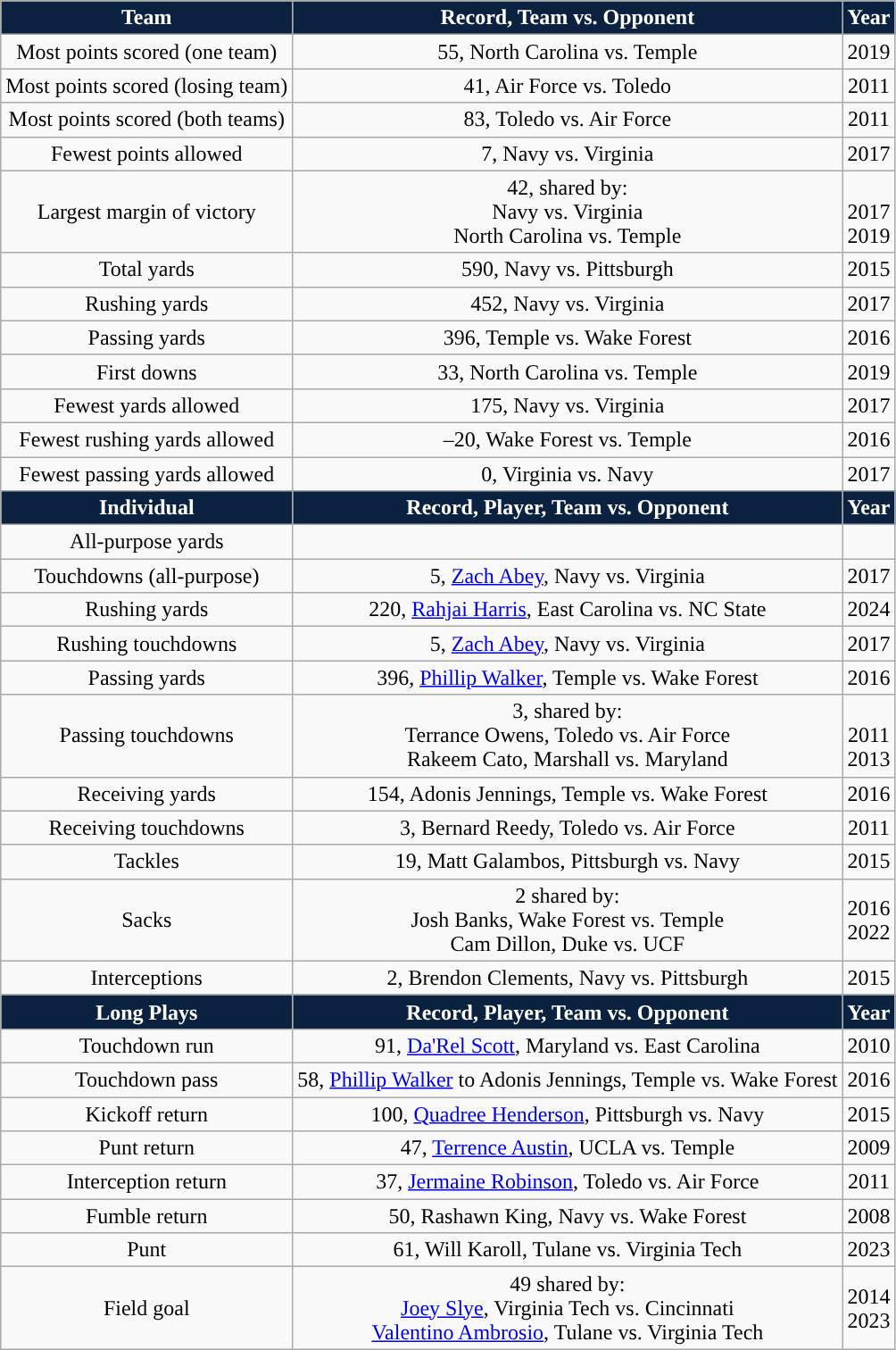<table class="wikitable" style="text-align:center">
<tr>
<th style="background:#0A2240; color:#FFFFFF; ">Team</th>
<th style="background:#0A2240; color:#FFFFFF; ">Record, Team vs. Opponent</th>
<th style="background:#0A2240; color:#FFFFFF; ">Year</th>
</tr>
<tr>
<td>Most points scored (one team)</td>
<td>55, North Carolina vs. Temple</td>
<td>2019</td>
</tr>
<tr>
<td>Most points scored (losing team)</td>
<td>41, Air Force vs. Toledo</td>
<td>2011</td>
</tr>
<tr>
<td>Most points scored (both teams)</td>
<td>83, Toledo vs. Air Force</td>
<td>2011</td>
</tr>
<tr>
<td>Fewest points allowed</td>
<td>7, Navy vs. Virginia</td>
<td>2017</td>
</tr>
<tr>
<td>Largest margin of victory</td>
<td>42, shared by:<br>Navy vs. Virginia<br>North Carolina vs. Temple</td>
<td><br>2017<br>2019</td>
</tr>
<tr>
<td>Total yards</td>
<td>590, Navy vs. Pittsburgh</td>
<td>2015</td>
</tr>
<tr>
<td>Rushing yards</td>
<td>452, Navy vs. Virginia</td>
<td>2017</td>
</tr>
<tr>
<td>Passing yards</td>
<td>396, Temple vs. Wake Forest</td>
<td>2016</td>
</tr>
<tr>
<td>First downs</td>
<td>33, North Carolina vs. Temple</td>
<td>2019</td>
</tr>
<tr>
<td>Fewest yards allowed</td>
<td>175, Navy vs. Virginia</td>
<td>2017</td>
</tr>
<tr>
<td>Fewest rushing yards allowed</td>
<td>–20, Wake Forest vs. Temple</td>
<td>2016</td>
</tr>
<tr>
<td>Fewest passing yards allowed</td>
<td>0, Virginia vs. Navy</td>
<td>2017</td>
</tr>
<tr>
<th style="background:#0A2240; color:#FFFFFF; ">Individual</th>
<th style="background:#0A2240; color:#FFFFFF; ">Record, Player, Team vs. Opponent</th>
<th style="background:#0A2240; color:#FFFFFF; ">Year</th>
</tr>
<tr>
<td>All-purpose yards</td>
<td></td>
<td></td>
</tr>
<tr>
<td>Touchdowns (all-purpose)</td>
<td>5, <a href='#'>Zach Abey</a>, Navy vs. Virginia</td>
<td>2017</td>
</tr>
<tr>
<td>Rushing yards</td>
<td>220, <a href='#'>Rahjai Harris</a>, East Carolina vs. NC State</td>
<td>2024</td>
</tr>
<tr>
<td>Rushing touchdowns</td>
<td>5, <a href='#'>Zach Abey</a>, Navy vs. Virginia</td>
<td>2017</td>
</tr>
<tr>
<td>Passing yards</td>
<td>396, <a href='#'>Phillip Walker</a>, Temple vs. Wake Forest</td>
<td>2016</td>
</tr>
<tr>
<td>Passing touchdowns</td>
<td>3, shared by:<br>Terrance Owens, Toledo vs. Air Force<br>Rakeem Cato, Marshall vs. Maryland</td>
<td><br>2011<br>2013</td>
</tr>
<tr>
<td>Receiving yards</td>
<td>154, Adonis Jennings, Temple vs. Wake Forest</td>
<td>2016</td>
</tr>
<tr>
<td>Receiving touchdowns</td>
<td>3, Bernard Reedy, Toledo vs. Air Force</td>
<td>2011</td>
</tr>
<tr>
<td>Tackles</td>
<td>19, Matt Galambos, Pittsburgh vs. Navy</td>
<td>2015</td>
</tr>
<tr>
<td>Sacks</td>
<td>2 shared by:<br> Josh Banks, Wake Forest vs. Temple<br>Cam Dillon, Duke vs. UCF</td>
<td>2016 <br>2022</td>
</tr>
<tr>
<td>Interceptions</td>
<td>2, Brendon Clements, Navy vs. Pittsburgh</td>
<td>2015</td>
</tr>
<tr>
<th style="background:#0A2240; color:#FFFFFF; ">Long Plays</th>
<th style="background:#0A2240; color:#FFFFFF; ">Record, Player, Team vs. Opponent</th>
<th style="background:#0A2240; color:#FFFFFF; ">Year</th>
</tr>
<tr>
<td>Touchdown run</td>
<td>91, <a href='#'>Da'Rel Scott</a>, Maryland vs. East Carolina</td>
<td>2010</td>
</tr>
<tr>
<td>Touchdown pass</td>
<td>58, <a href='#'>Phillip Walker</a> to Adonis Jennings, Temple vs. Wake Forest</td>
<td>2016</td>
</tr>
<tr>
<td>Kickoff return</td>
<td>100, <a href='#'>Quadree Henderson</a>, Pittsburgh vs. Navy</td>
<td>2015</td>
</tr>
<tr>
<td>Punt return</td>
<td>47, <a href='#'>Terrence Austin</a>, UCLA vs. Temple</td>
<td>2009</td>
</tr>
<tr>
<td>Interception return</td>
<td>37, <a href='#'>Jermaine Robinson</a>, Toledo vs. Air Force</td>
<td>2011</td>
</tr>
<tr>
<td>Fumble return</td>
<td>50, Rashawn King, Navy vs. Wake Forest</td>
<td>2008</td>
</tr>
<tr>
<td>Punt</td>
<td>61, Will Karoll, Tulane vs. Virginia Tech</td>
<td>2023</td>
</tr>
<tr>
<td>Field goal</td>
<td>49 shared by:<br> <a href='#'>Joey Slye</a>, Virginia Tech vs. Cincinnati<br><a href='#'>Valentino Ambrosio</a>, Tulane vs. Virginia Tech</td>
<td>2014<br>2023</td>
</tr>
</table>
